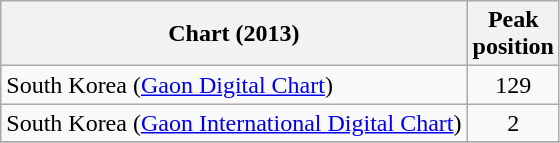<table class="wikitable sortable">
<tr>
<th>Chart (2013)</th>
<th>Peak<br>position</th>
</tr>
<tr>
<td>South Korea (<a href='#'>Gaon Digital Chart</a>)</td>
<td style="text-align:center;">129</td>
</tr>
<tr>
<td>South Korea (<a href='#'>Gaon International Digital Chart</a>)</td>
<td style="text-align:center;">2</td>
</tr>
<tr>
</tr>
</table>
